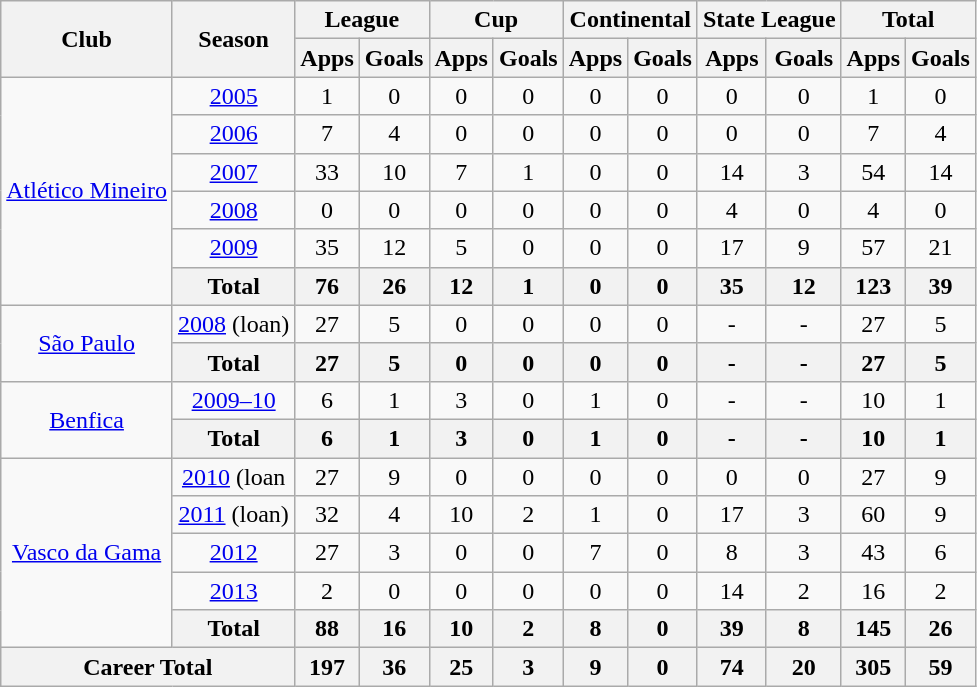<table class="wikitable" style="text-align: center;">
<tr>
<th rowspan="2">Club</th>
<th rowspan="2">Season</th>
<th colspan="2">League</th>
<th colspan="2">Cup</th>
<th colspan="2">Continental</th>
<th colspan="2">State League</th>
<th colspan="2">Total</th>
</tr>
<tr>
<th>Apps</th>
<th>Goals</th>
<th>Apps</th>
<th>Goals</th>
<th>Apps</th>
<th>Goals</th>
<th>Apps</th>
<th>Goals</th>
<th>Apps</th>
<th>Goals</th>
</tr>
<tr>
<td rowspan="6"><a href='#'>Atlético Mineiro</a></td>
<td><a href='#'>2005</a></td>
<td>1</td>
<td>0</td>
<td>0</td>
<td>0</td>
<td>0</td>
<td>0</td>
<td>0</td>
<td>0</td>
<td>1</td>
<td>0</td>
</tr>
<tr>
<td><a href='#'>2006</a></td>
<td>7</td>
<td>4</td>
<td>0</td>
<td>0</td>
<td>0</td>
<td>0</td>
<td>0</td>
<td>0</td>
<td>7</td>
<td>4</td>
</tr>
<tr>
<td><a href='#'>2007</a></td>
<td>33</td>
<td>10</td>
<td>7</td>
<td>1</td>
<td>0</td>
<td>0</td>
<td>14</td>
<td>3</td>
<td>54</td>
<td>14</td>
</tr>
<tr>
<td><a href='#'>2008</a></td>
<td>0</td>
<td>0</td>
<td>0</td>
<td>0</td>
<td>0</td>
<td>0</td>
<td>4</td>
<td>0</td>
<td>4</td>
<td>0</td>
</tr>
<tr>
<td><a href='#'>2009</a></td>
<td>35</td>
<td>12</td>
<td>5</td>
<td>0</td>
<td>0</td>
<td>0</td>
<td>17</td>
<td>9</td>
<td>57</td>
<td>21</td>
</tr>
<tr>
<th>Total</th>
<th>76</th>
<th>26</th>
<th>12</th>
<th>1</th>
<th>0</th>
<th>0</th>
<th>35</th>
<th>12</th>
<th>123</th>
<th>39</th>
</tr>
<tr>
<td rowspan="2"><a href='#'>São Paulo</a></td>
<td><a href='#'>2008</a> (loan)</td>
<td>27</td>
<td>5</td>
<td>0</td>
<td>0</td>
<td>0</td>
<td>0</td>
<td>-</td>
<td>-</td>
<td>27</td>
<td>5</td>
</tr>
<tr>
<th>Total</th>
<th>27</th>
<th>5</th>
<th>0</th>
<th>0</th>
<th>0</th>
<th>0</th>
<th>-</th>
<th>-</th>
<th>27</th>
<th>5</th>
</tr>
<tr>
<td rowspan="2"><a href='#'>Benfica</a></td>
<td><a href='#'>2009–10</a></td>
<td>6</td>
<td>1</td>
<td>3</td>
<td>0</td>
<td>1</td>
<td>0</td>
<td>-</td>
<td>-</td>
<td>10</td>
<td>1</td>
</tr>
<tr>
<th>Total</th>
<th>6</th>
<th>1</th>
<th>3</th>
<th>0</th>
<th>1</th>
<th>0</th>
<th>-</th>
<th>-</th>
<th>10</th>
<th>1</th>
</tr>
<tr>
<td rowspan="5"><a href='#'>Vasco da Gama</a></td>
<td><a href='#'>2010</a> (loan</td>
<td>27</td>
<td>9</td>
<td>0</td>
<td>0</td>
<td>0</td>
<td>0</td>
<td>0</td>
<td>0</td>
<td>27</td>
<td>9</td>
</tr>
<tr>
<td><a href='#'>2011</a> (loan)</td>
<td>32</td>
<td>4</td>
<td>10</td>
<td>2</td>
<td>1</td>
<td>0</td>
<td>17</td>
<td>3</td>
<td>60</td>
<td>9</td>
</tr>
<tr>
<td><a href='#'>2012</a></td>
<td>27</td>
<td>3</td>
<td>0</td>
<td>0</td>
<td>7</td>
<td>0</td>
<td>8</td>
<td>3</td>
<td>43</td>
<td>6</td>
</tr>
<tr>
<td><a href='#'>2013</a></td>
<td>2</td>
<td>0</td>
<td>0</td>
<td>0</td>
<td>0</td>
<td>0</td>
<td>14</td>
<td>2</td>
<td>16</td>
<td>2</td>
</tr>
<tr>
<th>Total</th>
<th>88</th>
<th>16</th>
<th>10</th>
<th>2</th>
<th>8</th>
<th>0</th>
<th>39</th>
<th>8</th>
<th>145</th>
<th>26</th>
</tr>
<tr>
<th colspan="2">Career Total</th>
<th>197</th>
<th>36</th>
<th>25</th>
<th>3</th>
<th>9</th>
<th>0</th>
<th>74</th>
<th>20</th>
<th>305</th>
<th>59</th>
</tr>
</table>
